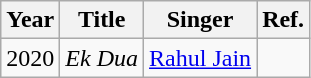<table class="wikitable sortable">
<tr>
<th>Year</th>
<th>Title</th>
<th>Singer</th>
<th class="unsortable">Ref.</th>
</tr>
<tr>
<td>2020</td>
<td><em>Ek Dua</em></td>
<td><a href='#'>Rahul Jain</a></td>
<td></td>
</tr>
</table>
